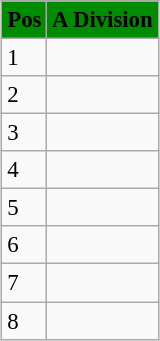<table class="wikitable" style="margin:0.5em auto; font-size:95%">
<tr bgcolor="#008B00">
<td><strong>Pos</strong></td>
<td><strong>A Division</strong></td>
</tr>
<tr>
<td>1</td>
<td></td>
</tr>
<tr>
<td>2</td>
<td></td>
</tr>
<tr>
<td>3</td>
<td></td>
</tr>
<tr>
<td>4</td>
<td></td>
</tr>
<tr>
<td>5</td>
<td></td>
</tr>
<tr>
<td>6</td>
<td></td>
</tr>
<tr>
<td>7</td>
<td></td>
</tr>
<tr>
<td>8</td>
<td></td>
</tr>
</table>
